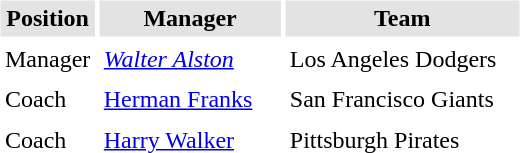<table border="0" cellspacing="3" cellpadding="3">
<tr style="background: #e3e3e3;">
<th width="50">Position</th>
<th width="115">Manager</th>
<th width="150">Team</th>
</tr>
<tr>
<td>Manager</td>
<td><em><a href='#'>Walter Alston</a></em></td>
<td>Los Angeles Dodgers</td>
</tr>
<tr>
<td>Coach</td>
<td><a href='#'>Herman Franks</a></td>
<td>San Francisco Giants</td>
</tr>
<tr>
<td>Coach</td>
<td><a href='#'>Harry Walker</a></td>
<td>Pittsburgh Pirates</td>
</tr>
</table>
